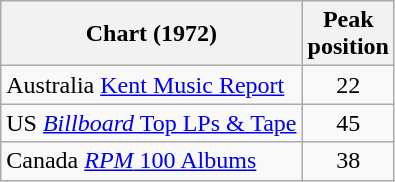<table class="wikitable">
<tr>
<th>Chart (1972)</th>
<th>Peak<br>position</th>
</tr>
<tr>
<td>Australia  <a href='#'>Kent Music Report</a></td>
<td align="center">22</td>
</tr>
<tr>
<td>US <a href='#'><em>Billboard</em> Top LPs & Tape</a></td>
<td align="center">45</td>
</tr>
<tr>
<td>Canada <a href='#'><em>RPM</em> 100 Albums</a></td>
<td align="center">38</td>
</tr>
</table>
